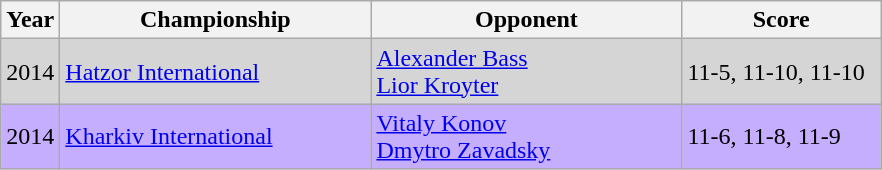<table class="sortable wikitable">
<tr>
<th>Year</th>
<th width=200>Championship</th>
<th width=200>Opponent</th>
<th width=125>Score</th>
</tr>
<tr bgcolor=#D5D5D5>
<td>2014</td>
<td><a href='#'>Hatzor International</a></td>
<td> <a href='#'>Alexander Bass</a><br> <a href='#'>Lior Kroyter</a></td>
<td>11-5, 11-10, 11-10</td>
</tr>
<tr bgcolor=#C6AEFF>
<td>2014</td>
<td><a href='#'>Kharkiv International</a></td>
<td> <a href='#'>Vitaly Konov</a><br> <a href='#'>Dmytro Zavadsky</a></td>
<td>11-6, 11-8, 11-9</td>
</tr>
</table>
